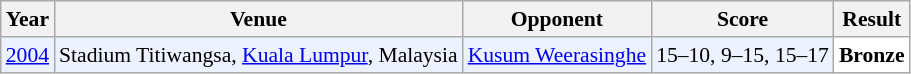<table class="sortable wikitable" style="font-size: 90%;">
<tr>
<th>Year</th>
<th>Venue</th>
<th>Opponent</th>
<th>Score</th>
<th>Result</th>
</tr>
<tr style="background:#ECF2FF">
<td align="center"><a href='#'>2004</a></td>
<td align="left">Stadium Titiwangsa, <a href='#'>Kuala Lumpur</a>, Malaysia</td>
<td align="left"> <a href='#'>Kusum Weerasinghe</a></td>
<td align="left">15–10, 9–15, 15–17</td>
<td style="text-align:left; background:white"> <strong>Bronze</strong></td>
</tr>
</table>
